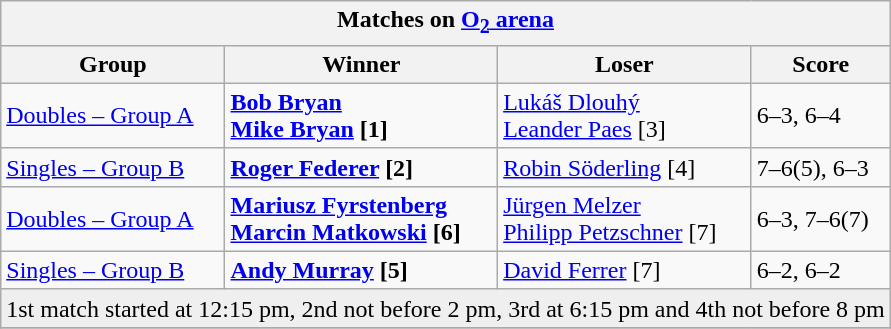<table class="wikitable collapsible uncollapsed">
<tr>
<th colspan=4><strong>Matches on <a href='#'>O<sub>2</sub> arena</a></strong></th>
</tr>
<tr>
<th>Group</th>
<th>Winner</th>
<th>Loser</th>
<th>Score</th>
</tr>
<tr align=left>
<td><a href='#'>Doubles – Group A</a></td>
<td><strong> <a href='#'>Bob Bryan</a><br> <a href='#'>Mike Bryan</a> [1]</strong></td>
<td> <a href='#'>Lukáš Dlouhý</a><br> <a href='#'>Leander Paes</a> [3]</td>
<td>6–3, 6–4</td>
</tr>
<tr align=left>
<td><a href='#'>Singles – Group B</a></td>
<td><strong> <a href='#'>Roger Federer</a> [2]</strong></td>
<td> <a href='#'>Robin Söderling</a> [4]</td>
<td>7–6(5), 6–3</td>
</tr>
<tr align=left>
<td><a href='#'>Doubles – Group A</a></td>
<td><strong> <a href='#'>Mariusz Fyrstenberg</a><br> <a href='#'>Marcin Matkowski</a> [6]</strong></td>
<td> <a href='#'>Jürgen Melzer</a><br> <a href='#'>Philipp Petzschner</a> [7]</td>
<td>6–3, 7–6(7)</td>
</tr>
<tr align=left>
<td><a href='#'>Singles – Group B</a></td>
<td><strong> <a href='#'>Andy Murray</a> [5]</strong></td>
<td> <a href='#'>David Ferrer</a> [7]</td>
<td>6–2, 6–2</td>
</tr>
<tr align=center>
<td colspan=4 bgcolor=#efefef>1st match started at 12:15 pm, 2nd not before 2 pm, 3rd at 6:15 pm and 4th not before 8 pm</td>
</tr>
<tr>
</tr>
</table>
